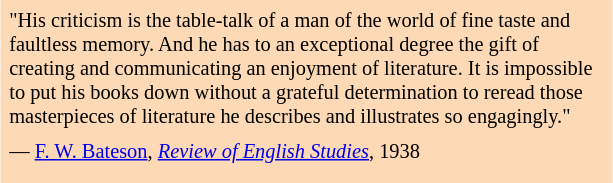<table class="toccolours" style="float: right; margin-left: 1em; margin-right: 2em; font-size: 85%; background:#FDD9B5; color:black; width:30em; max-width: 40%;" cellspacing="5">
<tr>
<td style="text-align: left;">"His criticism is the table-talk of a man of the world of fine taste and faultless memory. And he has to an exceptional degree the gift of creating and communicating an enjoyment of literature. It is impossible to put his books down without a grateful determination to reread those masterpieces of literature he describes and illustrates so engagingly."<br></td>
</tr>
<tr>
<td>― <a href='#'>F. W. Bateson</a>, <em><a href='#'>Review of English Studies</a></em>, 1938</td>
</tr>
<tr>
<td style="text-align: left;"></td>
</tr>
</table>
